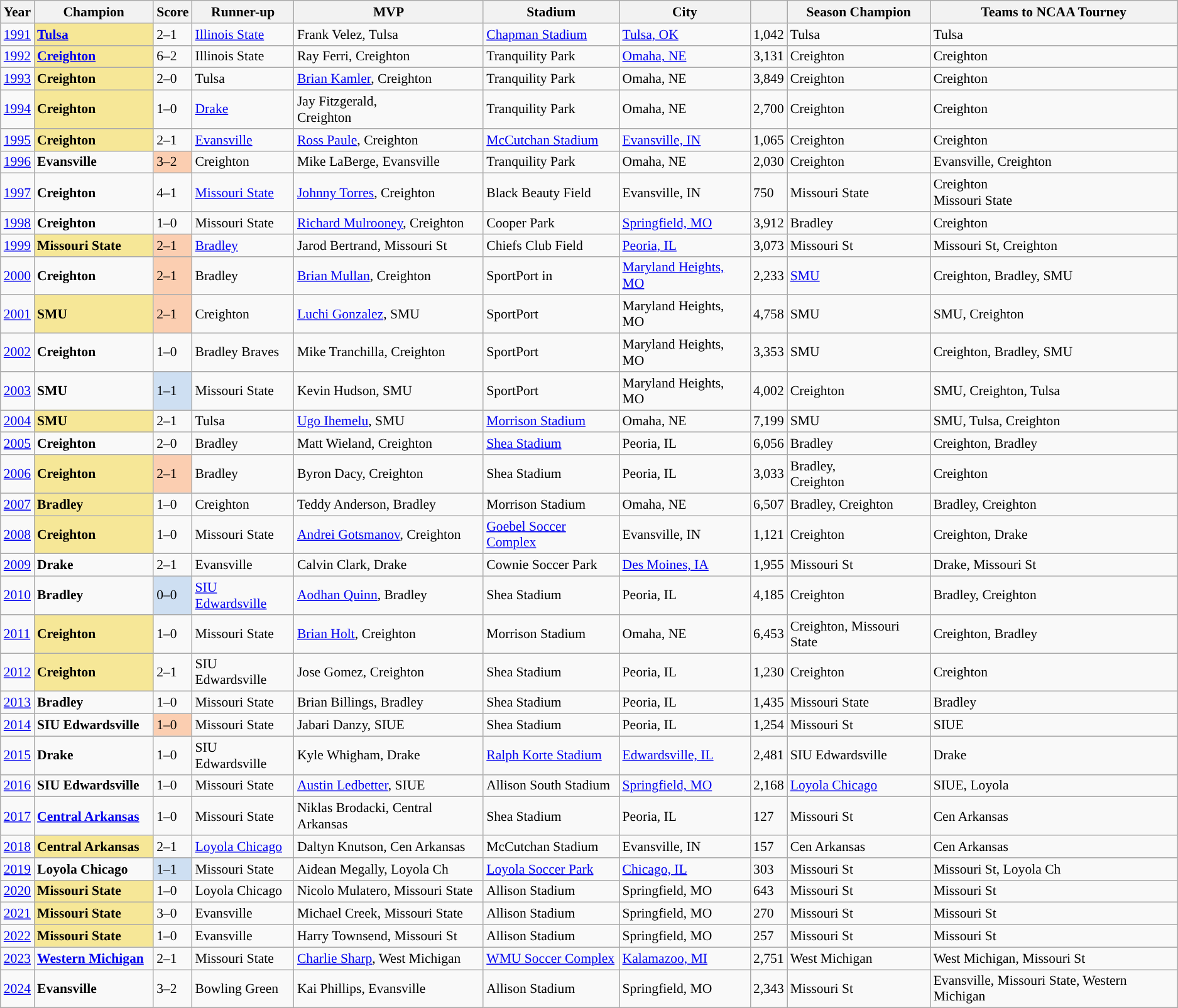<table class="wikitable" style="text-align:; font-size:90%">
<tr>
<th width=px>Year</th>
<th width=120px>Champion</th>
<th width=px>Score</th>
<th width=px>Runner-up</th>
<th width=px>MVP</th>
<th width=px>Stadium</th>
<th width=px>City</th>
<th width=px></th>
<th width=px>Season Champion</th>
<th width=px>Teams to NCAA Tourney</th>
</tr>
<tr>
<td><a href='#'>1991</a></td>
<td bgcolor=#F6E797><strong><a href='#'>Tulsa</a></strong> </td>
<td>2–1</td>
<td><a href='#'>Illinois State</a></td>
<td>Frank Velez, Tulsa</td>
<td><a href='#'>Chapman Stadium</a></td>
<td><a href='#'>Tulsa, OK</a></td>
<td>1,042</td>
<td>Tulsa</td>
<td>Tulsa</td>
</tr>
<tr>
<td><a href='#'>1992</a></td>
<td bgcolor=#F6E797><strong><a href='#'>Creighton</a></strong> </td>
<td>6–2</td>
<td>Illinois State </td>
<td>Ray Ferri, Creighton</td>
<td>Tranquility Park</td>
<td><a href='#'>Omaha, NE</a></td>
<td>3,131</td>
<td>Creighton</td>
<td>Creighton</td>
</tr>
<tr>
<td><a href='#'>1993</a></td>
<td bgcolor=#F6E797><strong>Creighton</strong> </td>
<td>2–0</td>
<td>Tulsa </td>
<td><a href='#'>Brian Kamler</a>, Creighton</td>
<td>Tranquility Park</td>
<td>Omaha, NE</td>
<td>3,849</td>
<td>Creighton</td>
<td>Creighton</td>
</tr>
<tr>
<td><a href='#'>1994</a></td>
<td bgcolor=#F6E797><strong>Creighton</strong> </td>
<td>1–0</td>
<td><a href='#'>Drake</a></td>
<td>Jay Fitzgerald, <br>Creighton</td>
<td>Tranquility Park</td>
<td>Omaha, NE</td>
<td>2,700</td>
<td>Creighton</td>
<td>Creighton</td>
</tr>
<tr>
<td><a href='#'>1995</a></td>
<td bgcolor=#F6E797><strong>Creighton</strong> </td>
<td>2–1</td>
<td><a href='#'>Evansville</a></td>
<td><a href='#'>Ross Paule</a>, Creighton</td>
<td><a href='#'>McCutchan Stadium</a></td>
<td><a href='#'>Evansville, IN</a></td>
<td>1,065</td>
<td>Creighton</td>
<td>Creighton</td>
</tr>
<tr>
<td><a href='#'>1996</a></td>
<td><strong>Evansville</strong> </td>
<td bgcolor=#FBCEB1>3–2 </td>
<td>Creighton </td>
<td>Mike LaBerge, Evansville</td>
<td>Tranquility Park</td>
<td>Omaha, NE</td>
<td>2,030</td>
<td>Creighton</td>
<td>Evansville, Creighton</td>
</tr>
<tr>
<td><a href='#'>1997</a></td>
<td><strong>Creighton</strong> </td>
<td>4–1</td>
<td><a href='#'>Missouri State</a></td>
<td><a href='#'>Johnny Torres</a>, Creighton</td>
<td>Black Beauty Field</td>
<td>Evansville, IN</td>
<td>750</td>
<td>Missouri State</td>
<td>Creighton<br>Missouri State</td>
</tr>
<tr>
<td><a href='#'>1998</a></td>
<td><strong>Creighton</strong> </td>
<td>1–0</td>
<td>Missouri State </td>
<td><a href='#'>Richard Mulrooney</a>, Creighton</td>
<td>Cooper Park</td>
<td><a href='#'>Springfield, MO</a></td>
<td>3,912</td>
<td>Bradley</td>
<td>Creighton</td>
</tr>
<tr>
<td><a href='#'>1999</a></td>
<td bgcolor=#F6E797><strong>Missouri State</strong> </td>
<td bgcolor=#FBCEB1>2–1 </td>
<td><a href='#'>Bradley</a></td>
<td>Jarod Bertrand, Missouri St</td>
<td>Chiefs Club Field</td>
<td><a href='#'>Peoria, IL</a></td>
<td>3,073</td>
<td>Missouri St</td>
<td>Missouri St, Creighton</td>
</tr>
<tr>
<td><a href='#'>2000</a></td>
<td><strong>Creighton</strong> </td>
<td bgcolor=#FBCEB1>2–1 </td>
<td>Bradley </td>
<td><a href='#'>Brian Mullan</a>, Creighton</td>
<td>SportPort in</td>
<td><a href='#'>Maryland Heights, MO</a></td>
<td>2,233</td>
<td><a href='#'>SMU</a></td>
<td>Creighton, Bradley, SMU</td>
</tr>
<tr>
<td><a href='#'>2001</a></td>
<td bgcolor=#F6E797><strong>SMU</strong> </td>
<td bgcolor=#FBCEB1>2–1 </td>
<td>Creighton </td>
<td><a href='#'>Luchi Gonzalez</a>, SMU</td>
<td>SportPort</td>
<td>Maryland Heights, MO</td>
<td>4,758</td>
<td>SMU</td>
<td>SMU, Creighton</td>
</tr>
<tr>
<td><a href='#'>2002</a></td>
<td><strong>Creighton</strong> </td>
<td>1–0</td>
<td>Bradley Braves</td>
<td>Mike Tranchilla, Creighton</td>
<td>SportPort</td>
<td>Maryland Heights, MO</td>
<td>3,353</td>
<td>SMU</td>
<td>Creighton, Bradley, SMU</td>
</tr>
<tr>
<td><a href='#'>2003</a></td>
<td><strong>SMU</strong> </td>
<td bgcolor=#cedff2>1–1 </td>
<td>Missouri State </td>
<td>Kevin Hudson, SMU</td>
<td>SportPort</td>
<td>Maryland Heights, MO</td>
<td>4,002</td>
<td>Creighton</td>
<td>SMU, Creighton, Tulsa</td>
</tr>
<tr>
<td><a href='#'>2004</a></td>
<td bgcolor=#F6E797><strong>SMU</strong> </td>
<td>2–1</td>
<td>Tulsa </td>
<td><a href='#'>Ugo Ihemelu</a>, SMU</td>
<td><a href='#'>Morrison Stadium</a></td>
<td>Omaha, NE</td>
<td>7,199</td>
<td>SMU</td>
<td>SMU, Tulsa, Creighton</td>
</tr>
<tr>
<td><a href='#'>2005</a></td>
<td><strong>Creighton</strong> </td>
<td>2–0</td>
<td>Bradley </td>
<td>Matt Wieland, Creighton</td>
<td><a href='#'>Shea Stadium</a></td>
<td>Peoria, IL</td>
<td>6,056</td>
<td>Bradley</td>
<td>Creighton, Bradley</td>
</tr>
<tr>
<td><a href='#'>2006</a></td>
<td bgcolor=#F6E797><strong>Creighton</strong> </td>
<td bgcolor=#FBCEB1>2–1 </td>
<td>Bradley </td>
<td>Byron Dacy, Creighton</td>
<td>Shea Stadium</td>
<td>Peoria, IL</td>
<td>3,033</td>
<td>Bradley, <br>Creighton</td>
<td>Creighton</td>
</tr>
<tr>
<td><a href='#'>2007</a></td>
<td bgcolor=#F6E797><strong>Bradley</strong> </td>
<td>1–0</td>
<td>Creighton </td>
<td>Teddy Anderson, Bradley</td>
<td>Morrison Stadium</td>
<td>Omaha, NE</td>
<td>6,507</td>
<td>Bradley, Creighton</td>
<td>Bradley, Creighton</td>
</tr>
<tr>
<td><a href='#'>2008</a></td>
<td bgcolor=#F6E797><strong>Creighton</strong> </td>
<td>1–0</td>
<td>Missouri State </td>
<td><a href='#'>Andrei Gotsmanov</a>, Creighton</td>
<td><a href='#'>Goebel Soccer Complex</a></td>
<td>Evansville, IN</td>
<td>1,121</td>
<td>Creighton</td>
<td>Creighton, Drake</td>
</tr>
<tr>
<td><a href='#'>2009</a></td>
<td><strong>Drake</strong> </td>
<td>2–1</td>
<td>Evansville </td>
<td>Calvin Clark, Drake</td>
<td>Cownie Soccer Park</td>
<td><a href='#'>Des Moines, IA</a></td>
<td>1,955</td>
<td>Missouri St</td>
<td>Drake, Missouri St</td>
</tr>
<tr>
<td><a href='#'>2010</a></td>
<td><strong>Bradley</strong> </td>
<td bgcolor=#cedff2>0–0 </td>
<td><a href='#'>SIU Edwardsville</a></td>
<td><a href='#'>Aodhan Quinn</a>, Bradley</td>
<td>Shea Stadium</td>
<td>Peoria, IL</td>
<td>4,185</td>
<td>Creighton</td>
<td>Bradley, Creighton</td>
</tr>
<tr>
<td><a href='#'>2011</a></td>
<td bgcolor=#F6E797><strong>Creighton</strong> </td>
<td>1–0</td>
<td>Missouri State </td>
<td><a href='#'>Brian Holt</a>, Creighton</td>
<td>Morrison Stadium</td>
<td>Omaha, NE</td>
<td>6,453</td>
<td>Creighton, Missouri State</td>
<td>Creighton, Bradley</td>
</tr>
<tr>
<td><a href='#'>2012</a></td>
<td bgcolor=#F6E797><strong>Creighton</strong> </td>
<td>2–1</td>
<td>SIU Edwardsville </td>
<td>Jose Gomez, Creighton</td>
<td>Shea Stadium</td>
<td>Peoria, IL</td>
<td>1,230</td>
<td>Creighton</td>
<td>Creighton</td>
</tr>
<tr>
<td><a href='#'>2013</a></td>
<td><strong>Bradley</strong> </td>
<td>1–0</td>
<td>Missouri State </td>
<td>Brian Billings, Bradley</td>
<td>Shea Stadium</td>
<td>Peoria, IL</td>
<td>1,435</td>
<td>Missouri State</td>
<td>Bradley</td>
</tr>
<tr>
<td><a href='#'>2014</a></td>
<td><strong>SIU Edwardsville</strong> </td>
<td bgcolor=#FBCEB1>1–0 </td>
<td>Missouri State</td>
<td>Jabari Danzy, SIUE</td>
<td>Shea Stadium</td>
<td>Peoria, IL</td>
<td>1,254</td>
<td>Missouri St</td>
<td>SIUE</td>
</tr>
<tr>
<td><a href='#'>2015</a></td>
<td><strong>Drake</strong> </td>
<td>1–0</td>
<td>SIU Edwardsville</td>
<td>Kyle Whigham, Drake</td>
<td><a href='#'>Ralph Korte Stadium</a></td>
<td><a href='#'>Edwardsville, IL</a></td>
<td>2,481</td>
<td>SIU Edwardsville</td>
<td>Drake</td>
</tr>
<tr>
<td><a href='#'>2016</a></td>
<td><strong>SIU Edwardsville</strong> </td>
<td>1–0</td>
<td>Missouri State</td>
<td><a href='#'>Austin Ledbetter</a>, SIUE</td>
<td>Allison South Stadium</td>
<td><a href='#'>Springfield, MO</a></td>
<td>2,168</td>
<td><a href='#'>Loyola Chicago</a></td>
<td>SIUE, Loyola</td>
</tr>
<tr>
<td><a href='#'>2017</a></td>
<td><strong><a href='#'>Central Arkansas</a></strong> </td>
<td>1–0</td>
<td>Missouri State</td>
<td>Niklas Brodacki, Central Arkansas</td>
<td>Shea Stadium</td>
<td>Peoria, IL</td>
<td>127</td>
<td>Missouri St</td>
<td>Cen Arkansas</td>
</tr>
<tr>
<td><a href='#'>2018</a></td>
<td bgcolor=#F6E797><strong>Central Arkansas</strong> </td>
<td>2–1</td>
<td><a href='#'>Loyola Chicago</a></td>
<td>Daltyn Knutson, Cen Arkansas</td>
<td>McCutchan Stadium</td>
<td>Evansville, IN</td>
<td>157</td>
<td>Cen Arkansas</td>
<td>Cen Arkansas</td>
</tr>
<tr>
<td><a href='#'>2019</a></td>
<td><strong>Loyola Chicago</strong></td>
<td bgcolor=#cedff2>1–1 </td>
<td>Missouri State</td>
<td>Aidean Megally, Loyola Ch</td>
<td><a href='#'>Loyola Soccer Park</a></td>
<td><a href='#'>Chicago, IL</a></td>
<td>303</td>
<td>Missouri St</td>
<td>Missouri St, Loyola Ch</td>
</tr>
<tr>
<td><a href='#'>2020</a></td>
<td bgcolor=#F6E797><strong>Missouri State</strong> </td>
<td>1–0</td>
<td>Loyola Chicago</td>
<td>Nicolo Mulatero, Missouri State</td>
<td>Allison Stadium</td>
<td>Springfield, MO</td>
<td>643</td>
<td>Missouri St</td>
<td>Missouri St</td>
</tr>
<tr>
<td><a href='#'>2021</a></td>
<td bgcolor=#F6E797><strong>Missouri State</strong> </td>
<td>3–0</td>
<td>Evansville</td>
<td>Michael Creek, Missouri State</td>
<td>Allison Stadium</td>
<td>Springfield, MO</td>
<td>270</td>
<td>Missouri St</td>
<td>Missouri St</td>
</tr>
<tr>
<td><a href='#'>2022</a></td>
<td bgcolor=#F6E797><strong>Missouri State</strong> </td>
<td>1–0</td>
<td>Evansville</td>
<td>Harry Townsend, Missouri St</td>
<td>Allison Stadium</td>
<td>Springfield, MO</td>
<td>257</td>
<td>Missouri St</td>
<td>Missouri St</td>
</tr>
<tr>
<td><a href='#'>2023</a></td>
<td><strong><a href='#'>Western Michigan</a></strong></td>
<td>2–1</td>
<td>Missouri State</td>
<td><a href='#'>Charlie Sharp</a>, West Michigan</td>
<td><a href='#'>WMU Soccer Complex</a></td>
<td><a href='#'>Kalamazoo, MI</a></td>
<td>2,751</td>
<td>West Michigan</td>
<td>West Michigan, Missouri St</td>
</tr>
<tr>
<td><a href='#'>2024</a></td>
<td><strong>Evansville</strong> </td>
<td>3–2</td>
<td>Bowling Green</td>
<td>Kai Phillips, Evansville</td>
<td>Allison Stadium</td>
<td>Springfield, MO</td>
<td>2,343</td>
<td>Missouri St</td>
<td>Evansville, Missouri State, Western Michigan</td>
</tr>
</table>
